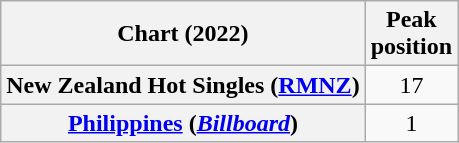<table class="wikitable plainrowheaders" style="text-align:center">
<tr>
<th>Chart (2022)</th>
<th>Peak<br>position</th>
</tr>
<tr>
<th scope="row">New Zealand Hot Singles (<a href='#'>RMNZ</a>)</th>
<td>17</td>
</tr>
<tr>
<th scope="row"><a href='#'>Philippines</a> (<em><a href='#'>Billboard</a></em>)</th>
<td>1</td>
</tr>
</table>
